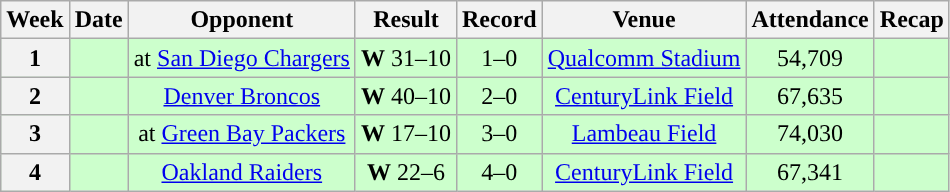<table class="wikitable" style="text-align:center">
<tr>
<th>Week</th>
<th>Date</th>
<th>Opponent</th>
<th>Result</th>
<th>Record</th>
<th>Venue</th>
<th>Attendance</th>
<th>Recap</th>
</tr>
<tr style="background:#cfc">
<th>1</th>
<td></td>
<td>at <a href='#'>San Diego Chargers</a></td>
<td><strong>W</strong> 31–10</td>
<td>1–0</td>
<td><a href='#'>Qualcomm Stadium</a></td>
<td>54,709</td>
<td></td>
</tr>
<tr style="background:#cfc">
<th>2</th>
<td></td>
<td><a href='#'>Denver Broncos</a></td>
<td><strong>W</strong> 40–10</td>
<td>2–0</td>
<td><a href='#'>CenturyLink Field</a></td>
<td>67,635</td>
<td></td>
</tr>
<tr style="background:#cfc">
<th>3</th>
<td></td>
<td>at <a href='#'>Green Bay Packers</a></td>
<td><strong>W</strong> 17–10</td>
<td>3–0</td>
<td><a href='#'>Lambeau Field</a></td>
<td>74,030</td>
<td></td>
</tr>
<tr style="background:#cfc">
<th>4</th>
<td></td>
<td><a href='#'>Oakland Raiders</a></td>
<td><strong>W</strong> 22–6</td>
<td>4–0</td>
<td><a href='#'>CenturyLink Field</a></td>
<td>67,341</td>
<td></td>
</tr>
</table>
